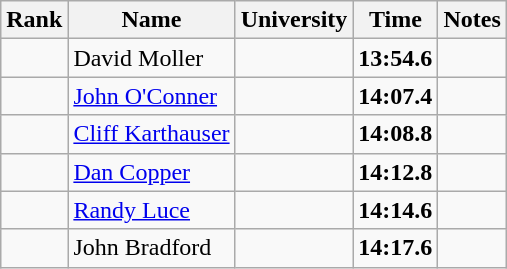<table class="wikitable sortable" style="text-align:center">
<tr>
<th>Rank</th>
<th>Name</th>
<th>University</th>
<th>Time</th>
<th>Notes</th>
</tr>
<tr>
<td></td>
<td align=left>David Moller</td>
<td></td>
<td><strong>13:54.6</strong></td>
<td></td>
</tr>
<tr>
<td></td>
<td align=left><a href='#'>John O'Conner</a></td>
<td></td>
<td><strong>14:07.4</strong></td>
<td></td>
</tr>
<tr>
<td></td>
<td align=left><a href='#'>Cliff Karthauser</a></td>
<td></td>
<td><strong>14:08.8</strong></td>
<td></td>
</tr>
<tr>
<td></td>
<td align=left><a href='#'>Dan Copper</a></td>
<td></td>
<td><strong>14:12.8</strong></td>
<td></td>
</tr>
<tr>
<td></td>
<td align=left><a href='#'>Randy Luce</a></td>
<td></td>
<td><strong>14:14.6</strong></td>
<td></td>
</tr>
<tr>
<td></td>
<td align=left>John Bradford</td>
<td></td>
<td><strong>14:17.6</strong></td>
<td></td>
</tr>
</table>
